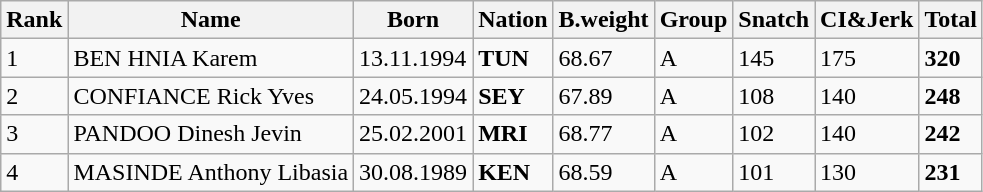<table class="wikitable">
<tr>
<th>Rank</th>
<th>Name</th>
<th>Born</th>
<th>Nation</th>
<th>B.weight</th>
<th>Group</th>
<th>Snatch</th>
<th>CI&Jerk</th>
<th>Total</th>
</tr>
<tr>
<td>1</td>
<td>BEN HNIA Karem</td>
<td>13.11.1994</td>
<td><strong>TUN</strong></td>
<td>68.67</td>
<td>A</td>
<td>145</td>
<td>175</td>
<td><strong>320</strong></td>
</tr>
<tr>
<td>2</td>
<td>CONFIANCE Rick Yves</td>
<td>24.05.1994</td>
<td><strong>SEY</strong></td>
<td>67.89</td>
<td>A</td>
<td>108</td>
<td>140</td>
<td><strong>248</strong></td>
</tr>
<tr>
<td>3</td>
<td>PANDOO Dinesh Jevin</td>
<td>25.02.2001</td>
<td><strong>MRI</strong></td>
<td>68.77</td>
<td>A</td>
<td>102</td>
<td>140</td>
<td><strong>242</strong></td>
</tr>
<tr>
<td>4</td>
<td>MASINDE Anthony Libasia</td>
<td>30.08.1989</td>
<td><strong>KEN</strong></td>
<td>68.59</td>
<td>A</td>
<td>101</td>
<td>130</td>
<td><strong>231</strong></td>
</tr>
</table>
